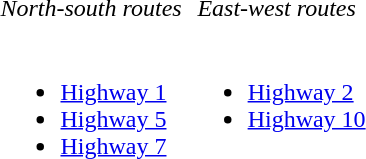<table>
<tr>
<td align=center><em>North-south routes</em></td>
<td align=center><em>East-west routes</em></td>
</tr>
<tr>
<td valign=top><br><ul><li><a href='#'>Highway 1</a></li><li><a href='#'>Highway 5</a></li><li><a href='#'>Highway 7</a></li></ul></td>
<td valign=top><br><ul><li><a href='#'>Highway 2</a></li><li><a href='#'>Highway 10</a></li></ul></td>
</tr>
</table>
